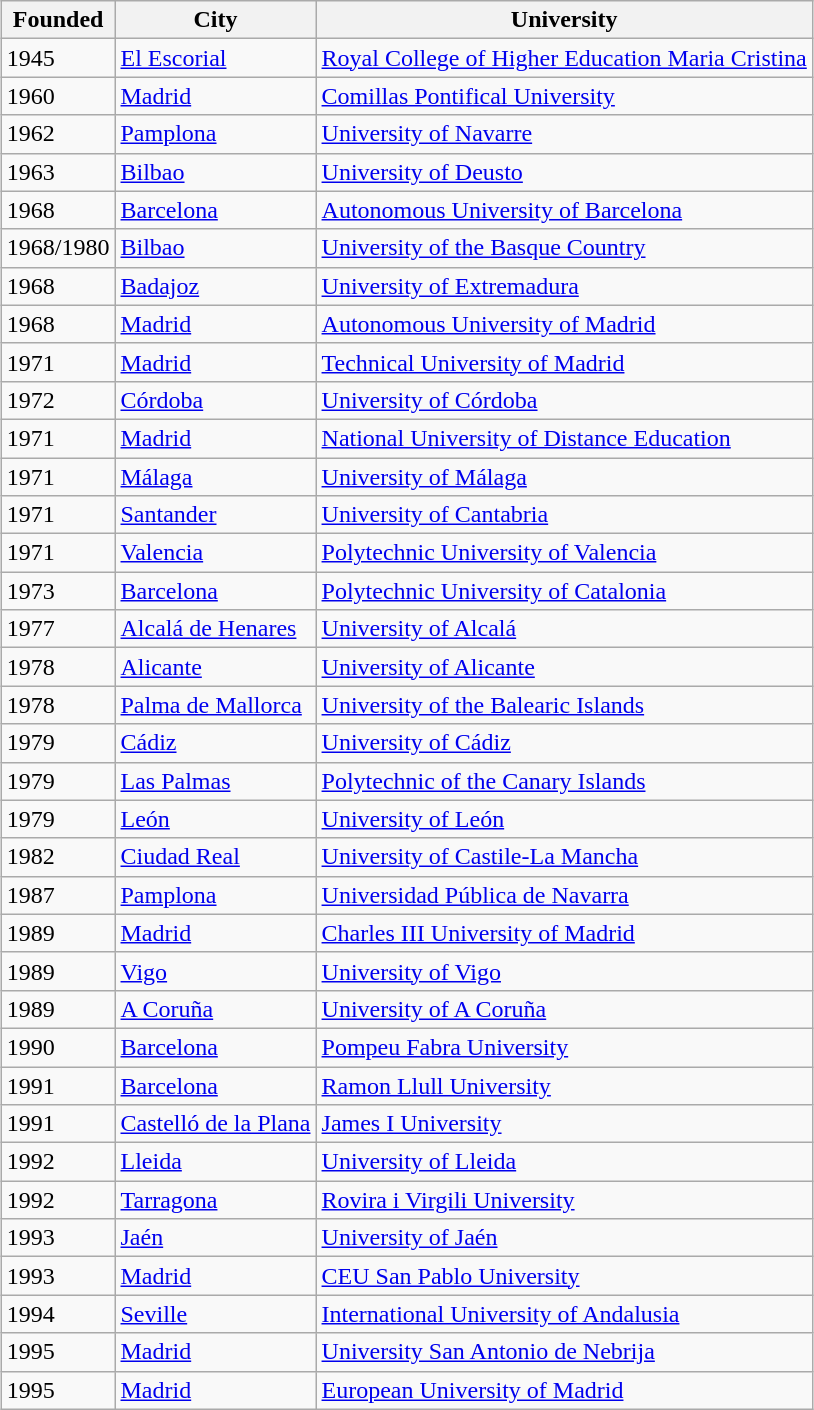<table class="wikitable sortable" style="margin:1px; border:1px solid #ccc;">
<tr style="text-align:left; vertical-align:top;" ">
<th>Founded</th>
<th>City</th>
<th>University</th>
</tr>
<tr>
<td>1945</td>
<td><a href='#'>El Escorial</a></td>
<td><a href='#'>Royal College of Higher Education Maria Cristina</a></td>
</tr>
<tr>
<td>1960</td>
<td><a href='#'>Madrid</a></td>
<td><a href='#'>Comillas Pontifical University</a></td>
</tr>
<tr>
<td>1962</td>
<td><a href='#'>Pamplona</a></td>
<td><a href='#'>University of Navarre</a></td>
</tr>
<tr>
<td>1963</td>
<td><a href='#'>Bilbao</a></td>
<td><a href='#'>University of Deusto</a></td>
</tr>
<tr>
<td>1968</td>
<td><a href='#'>Barcelona</a></td>
<td><a href='#'>Autonomous University of Barcelona</a></td>
</tr>
<tr>
<td>1968/1980</td>
<td><a href='#'>Bilbao</a></td>
<td><a href='#'>University of the Basque Country</a></td>
</tr>
<tr>
<td>1968</td>
<td><a href='#'>Badajoz</a></td>
<td><a href='#'>University of Extremadura</a></td>
</tr>
<tr>
<td>1968</td>
<td><a href='#'>Madrid</a></td>
<td><a href='#'>Autonomous University of Madrid</a></td>
</tr>
<tr>
<td>1971</td>
<td><a href='#'>Madrid</a></td>
<td><a href='#'>Technical University of Madrid</a></td>
</tr>
<tr>
<td>1972</td>
<td><a href='#'>Córdoba</a></td>
<td><a href='#'>University of Córdoba</a></td>
</tr>
<tr>
<td>1971</td>
<td><a href='#'>Madrid</a></td>
<td><a href='#'>National University of Distance Education</a></td>
</tr>
<tr>
<td>1971</td>
<td><a href='#'>Málaga</a></td>
<td><a href='#'>University of Málaga</a></td>
</tr>
<tr>
<td>1971</td>
<td><a href='#'>Santander</a></td>
<td><a href='#'>University of Cantabria</a></td>
</tr>
<tr>
<td>1971</td>
<td><a href='#'>Valencia</a></td>
<td><a href='#'>Polytechnic University of Valencia</a></td>
</tr>
<tr>
<td>1973</td>
<td><a href='#'>Barcelona</a></td>
<td><a href='#'>Polytechnic University of Catalonia</a></td>
</tr>
<tr>
<td>1977</td>
<td><a href='#'>Alcalá de Henares</a></td>
<td><a href='#'>University of Alcalá</a></td>
</tr>
<tr>
<td>1978</td>
<td><a href='#'>Alicante</a></td>
<td><a href='#'>University of Alicante</a></td>
</tr>
<tr>
<td>1978</td>
<td><a href='#'>Palma de Mallorca</a></td>
<td><a href='#'>University of the Balearic Islands</a></td>
</tr>
<tr>
<td>1979</td>
<td><a href='#'>Cádiz</a></td>
<td><a href='#'>University of Cádiz</a></td>
</tr>
<tr>
<td>1979</td>
<td><a href='#'>Las Palmas</a></td>
<td><a href='#'>Polytechnic of the Canary Islands</a></td>
</tr>
<tr>
<td>1979</td>
<td><a href='#'>León</a></td>
<td><a href='#'>University of León</a></td>
</tr>
<tr>
<td>1982</td>
<td><a href='#'>Ciudad Real</a></td>
<td><a href='#'>University of Castile-La Mancha</a></td>
</tr>
<tr>
<td>1987</td>
<td><a href='#'>Pamplona</a></td>
<td><a href='#'>Universidad Pública de Navarra</a></td>
</tr>
<tr>
<td>1989</td>
<td><a href='#'>Madrid</a></td>
<td><a href='#'>Charles III University of Madrid</a></td>
</tr>
<tr>
<td>1989</td>
<td><a href='#'>Vigo</a></td>
<td><a href='#'>University of Vigo</a></td>
</tr>
<tr>
<td>1989</td>
<td><a href='#'>A Coruña</a></td>
<td><a href='#'>University of A Coruña</a></td>
</tr>
<tr>
<td>1990</td>
<td><a href='#'>Barcelona</a></td>
<td><a href='#'>Pompeu Fabra University</a></td>
</tr>
<tr>
<td>1991</td>
<td><a href='#'>Barcelona</a></td>
<td><a href='#'>Ramon Llull University</a></td>
</tr>
<tr>
<td>1991</td>
<td><a href='#'>Castelló de la Plana</a></td>
<td><a href='#'>James I University</a></td>
</tr>
<tr>
<td>1992</td>
<td><a href='#'>Lleida</a></td>
<td><a href='#'>University of Lleida</a></td>
</tr>
<tr>
<td>1992</td>
<td><a href='#'>Tarragona</a></td>
<td><a href='#'>Rovira i Virgili University</a></td>
</tr>
<tr>
<td>1993</td>
<td><a href='#'>Jaén</a></td>
<td><a href='#'>University of Jaén</a></td>
</tr>
<tr>
<td>1993</td>
<td><a href='#'>Madrid</a></td>
<td><a href='#'>CEU San Pablo University</a></td>
</tr>
<tr>
<td>1994</td>
<td><a href='#'>Seville</a></td>
<td><a href='#'>International University of Andalusia</a></td>
</tr>
<tr>
<td>1995</td>
<td><a href='#'>Madrid</a></td>
<td><a href='#'>University San Antonio de Nebrija</a></td>
</tr>
<tr>
<td>1995</td>
<td><a href='#'>Madrid</a></td>
<td><a href='#'>European University of Madrid</a></td>
</tr>
</table>
